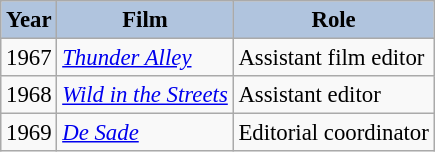<table class="wikitable" style="font-size:95%;">
<tr>
<th style="background:#B0C4DE;">Year</th>
<th style="background:#B0C4DE;">Film</th>
<th style="background:#B0C4DE;">Role</th>
</tr>
<tr>
<td>1967</td>
<td><em><a href='#'>Thunder Alley</a></em></td>
<td>Assistant film editor</td>
</tr>
<tr>
<td>1968</td>
<td><em><a href='#'>Wild in the Streets</a></em></td>
<td>Assistant editor</td>
</tr>
<tr>
<td>1969</td>
<td><em><a href='#'>De Sade</a></em></td>
<td>Editorial coordinator</td>
</tr>
</table>
